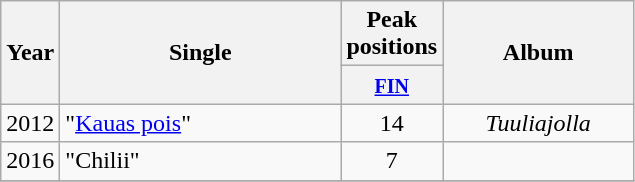<table class="wikitable">
<tr>
<th align="center" rowspan="2" width="10">Year</th>
<th align="center" rowspan="2" width="180">Single</th>
<th align="center" colspan="1" width="20">Peak positions</th>
<th align="center" rowspan="2" width="120">Album</th>
</tr>
<tr>
<th width="20"><small><a href='#'>FIN</a><br></small></th>
</tr>
<tr>
<td>2012</td>
<td>"<a href='#'>Kauas pois</a>"</td>
<td style="text-align:center;">14</td>
<td style="text-align:center;"><em>Tuuliajolla</em></td>
</tr>
<tr>
<td>2016</td>
<td>"Chilii"<br></td>
<td style="text-align:center;">7<br></td>
<td style="text-align:center;"></td>
</tr>
<tr>
</tr>
</table>
